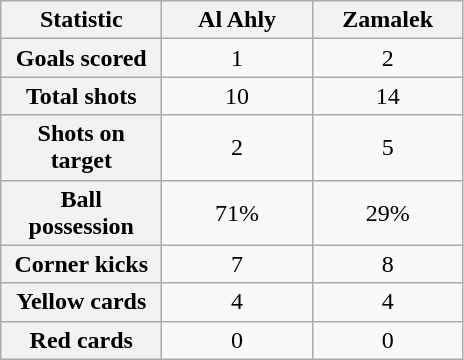<table class="wikitable plainrowheaders" style="text-align:center">
<tr>
<th scope="col" style="width:100px">Statistic</th>
<th scope="col" style="width:93px">Al Ahly</th>
<th scope="col" style="width:93px">Zamalek</th>
</tr>
<tr>
<th scope=row>Goals scored</th>
<td>1</td>
<td>2</td>
</tr>
<tr>
<th scope=row>Total shots</th>
<td>10</td>
<td>14</td>
</tr>
<tr>
<th scope=row>Shots on target</th>
<td>2</td>
<td>5</td>
</tr>
<tr>
<th scope=row>Ball possession</th>
<td>71%</td>
<td>29%</td>
</tr>
<tr>
<th scope=row>Corner kicks</th>
<td>7</td>
<td>8</td>
</tr>
<tr>
<th scope=row>Yellow cards</th>
<td>4</td>
<td>4</td>
</tr>
<tr>
<th scope=row>Red cards</th>
<td>0</td>
<td>0</td>
</tr>
</table>
